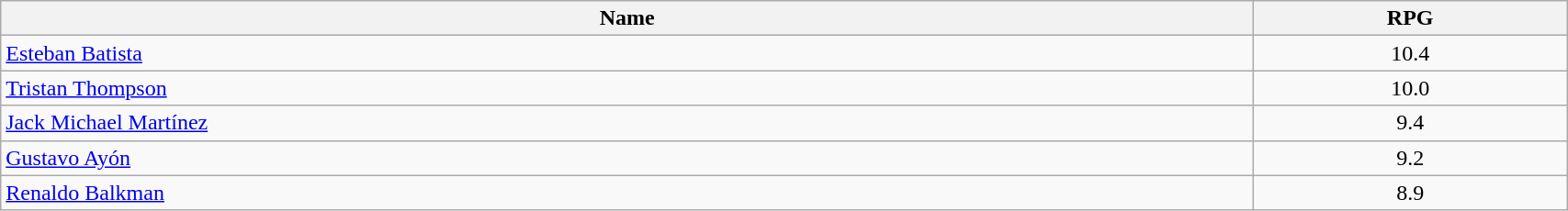<table class=wikitable width="90%">
<tr>
<th width="80%">Name</th>
<th width="20%">RPG</th>
</tr>
<tr>
<td> <a href='#'>Esteban Batista</a></td>
<td align=center>10.4</td>
</tr>
<tr>
<td> <a href='#'>Tristan Thompson</a></td>
<td align=center>10.0</td>
</tr>
<tr>
<td> <a href='#'>Jack Michael Martínez</a></td>
<td align=center>9.4</td>
</tr>
<tr>
<td> <a href='#'>Gustavo Ayón</a></td>
<td align=center>9.2</td>
</tr>
<tr>
<td> <a href='#'>Renaldo Balkman</a></td>
<td align=center>8.9</td>
</tr>
</table>
